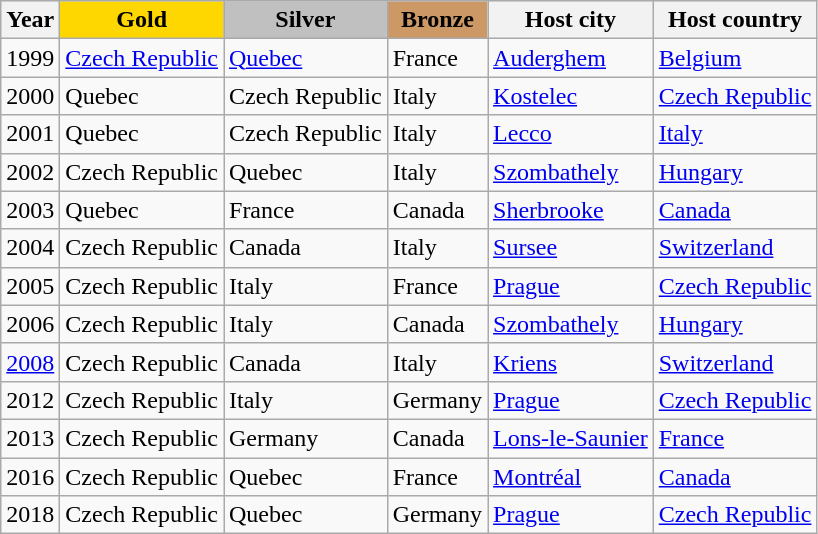<table class="wikitable sortable">
<tr bgcolor="#efefef" align=left>
<th>Year</th>
<th style="background-color: gold">Gold</th>
<th style="background-color: silver">Silver</th>
<th style="background-color: #c96">Bronze</th>
<th>Host city</th>
<th>Host country</th>
</tr>
<tr>
<td>1999</td>
<td> <a href='#'>Czech Republic</a></td>
<td> <a href='#'>Quebec</a></td>
<td> France</td>
<td><a href='#'>Auderghem</a></td>
<td><a href='#'>Belgium</a></td>
</tr>
<tr>
<td>2000</td>
<td> Quebec</td>
<td> Czech Republic</td>
<td> Italy</td>
<td><a href='#'>Kostelec</a></td>
<td><a href='#'>Czech Republic</a></td>
</tr>
<tr>
<td>2001</td>
<td> Quebec</td>
<td> Czech Republic</td>
<td> Italy</td>
<td><a href='#'>Lecco</a></td>
<td><a href='#'>Italy</a></td>
</tr>
<tr>
<td>2002</td>
<td> Czech Republic</td>
<td> Quebec</td>
<td> Italy</td>
<td><a href='#'>Szombathely</a></td>
<td><a href='#'>Hungary</a></td>
</tr>
<tr>
<td>2003</td>
<td> Quebec</td>
<td> France</td>
<td> Canada</td>
<td><a href='#'>Sherbrooke</a></td>
<td><a href='#'>Canada</a></td>
</tr>
<tr>
<td>2004</td>
<td> Czech Republic</td>
<td> Canada</td>
<td> Italy</td>
<td><a href='#'>Sursee</a></td>
<td><a href='#'>Switzerland</a></td>
</tr>
<tr>
<td>2005</td>
<td> Czech Republic</td>
<td> Italy</td>
<td> France</td>
<td><a href='#'>Prague</a></td>
<td><a href='#'>Czech Republic</a></td>
</tr>
<tr>
<td>2006</td>
<td> Czech Republic</td>
<td> Italy</td>
<td> Canada</td>
<td><a href='#'>Szombathely</a></td>
<td><a href='#'>Hungary</a></td>
</tr>
<tr>
<td><a href='#'>2008</a></td>
<td> Czech Republic</td>
<td> Canada</td>
<td> Italy</td>
<td><a href='#'>Kriens</a></td>
<td><a href='#'>Switzerland</a></td>
</tr>
<tr>
<td>2012</td>
<td> Czech Republic</td>
<td> Italy</td>
<td> Germany</td>
<td><a href='#'>Prague</a></td>
<td><a href='#'>Czech Republic</a></td>
</tr>
<tr>
<td>2013</td>
<td> Czech Republic</td>
<td> Germany</td>
<td> Canada</td>
<td><a href='#'>Lons-le-Saunier</a></td>
<td><a href='#'>France</a></td>
</tr>
<tr>
<td>2016</td>
<td> Czech Republic</td>
<td> Quebec</td>
<td> France</td>
<td><a href='#'>Montréal</a></td>
<td><a href='#'>Canada</a></td>
</tr>
<tr>
<td>2018</td>
<td> Czech Republic</td>
<td> Quebec</td>
<td> Germany</td>
<td><a href='#'>Prague</a></td>
<td><a href='#'>Czech Republic</a></td>
</tr>
</table>
